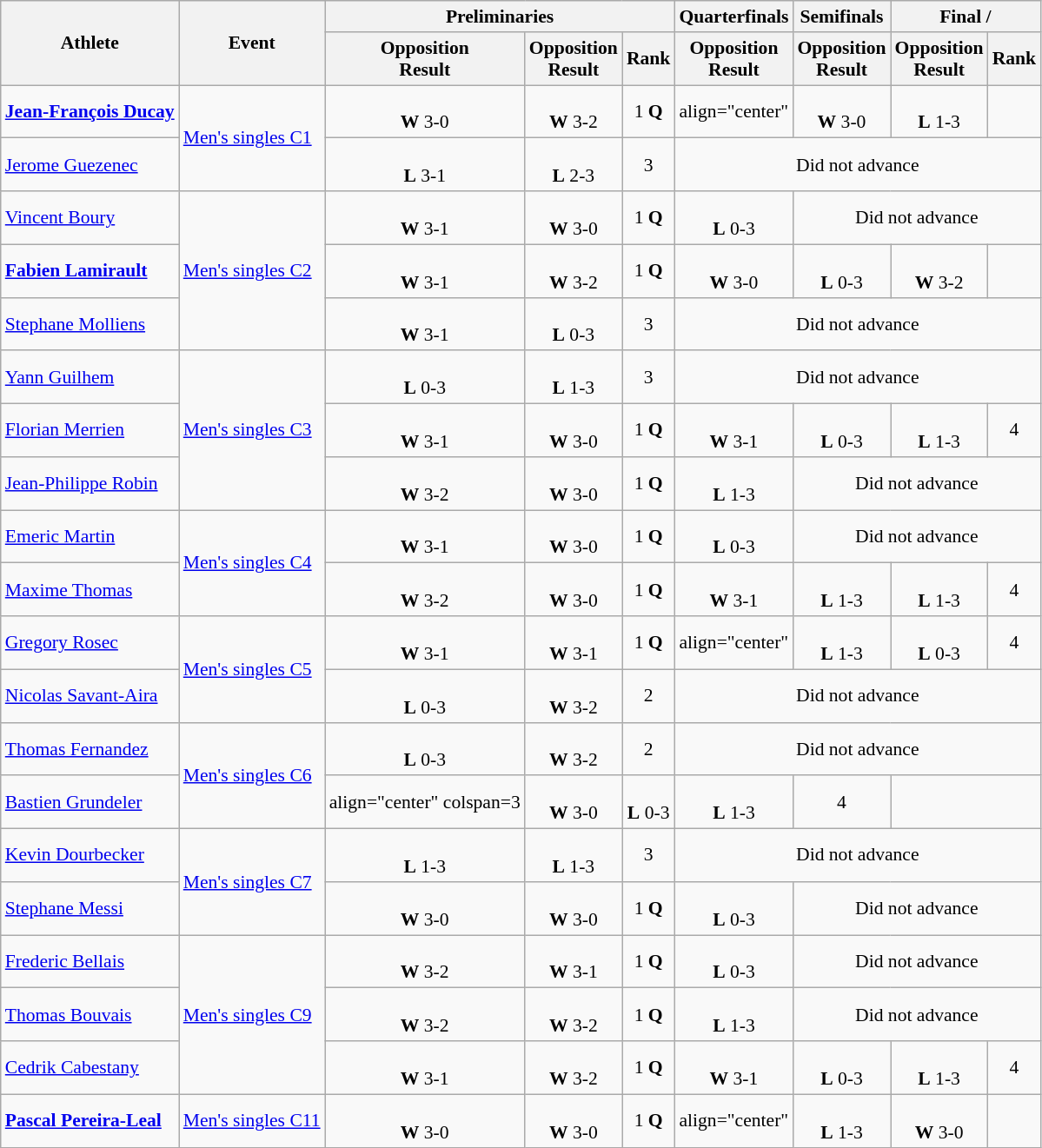<table class=wikitable style="font-size:90%">
<tr>
<th rowspan="2">Athlete</th>
<th rowspan="2">Event</th>
<th colspan="3">Preliminaries</th>
<th>Quarterfinals</th>
<th>Semifinals</th>
<th colspan="2">Final / </th>
</tr>
<tr>
<th>Opposition<br>Result</th>
<th>Opposition<br>Result</th>
<th>Rank</th>
<th>Opposition<br>Result</th>
<th>Opposition<br>Result</th>
<th>Opposition<br>Result</th>
<th>Rank</th>
</tr>
<tr>
<td><strong><a href='#'>Jean-François Ducay</a></strong></td>
<td rowspan=2><a href='#'>Men's singles C1</a></td>
<td align="center"><br><strong>W</strong> 3-0</td>
<td align="center"><br><strong>W</strong> 3-2</td>
<td align="center">1 <strong>Q</strong></td>
<td>align="center" </td>
<td align="center"><br><strong>W</strong> 3-0</td>
<td align="center"><br><strong>L</strong> 1-3</td>
<td align="center"></td>
</tr>
<tr>
<td><a href='#'>Jerome Guezenec</a></td>
<td align="center"><br><strong>L</strong> 3-1</td>
<td align="center"><br><strong>L</strong> 2-3</td>
<td align="center">3</td>
<td align="center" colspan=4>Did not advance</td>
</tr>
<tr>
<td><a href='#'>Vincent Boury</a></td>
<td rowspan=3><a href='#'>Men's singles C2</a></td>
<td align="center"><br><strong>W</strong> 3-1</td>
<td align="center"><br><strong>W</strong> 3-0</td>
<td align="center">1 <strong>Q</strong></td>
<td align="center"><br><strong>L</strong> 0-3</td>
<td align="center" colspan=3>Did not advance</td>
</tr>
<tr>
<td><strong><a href='#'>Fabien Lamirault</a></strong></td>
<td align="center"><br><strong>W</strong> 3-1</td>
<td align="center"><br><strong>W</strong> 3-2</td>
<td align="center">1 <strong>Q</strong></td>
<td align="center"><br><strong>W</strong> 3-0</td>
<td align="center"><br><strong>L</strong> 0-3</td>
<td align="center"><br><strong>W</strong> 3-2</td>
<td align="center"></td>
</tr>
<tr>
<td><a href='#'>Stephane Molliens</a></td>
<td align="center"><br><strong>W</strong> 3-1</td>
<td align="center"><br><strong>L</strong> 0-3</td>
<td align="center">3</td>
<td align="center" colspan=4>Did not advance</td>
</tr>
<tr>
<td><a href='#'>Yann Guilhem</a></td>
<td rowspan=3><a href='#'>Men's singles C3</a></td>
<td align="center"><br><strong>L</strong> 0-3</td>
<td align="center"><br><strong>L</strong> 1-3</td>
<td align="center">3</td>
<td align="center" colspan=4>Did not advance</td>
</tr>
<tr>
<td><a href='#'>Florian Merrien</a></td>
<td align="center"><br><strong>W</strong> 3-1</td>
<td align="center"><br><strong>W</strong> 3-0</td>
<td align="center">1 <strong>Q</strong></td>
<td align="center"><br><strong>W</strong> 3-1</td>
<td align="center"><br><strong>L</strong> 0-3</td>
<td align="center"><br><strong>L</strong> 1-3</td>
<td align="center">4</td>
</tr>
<tr>
<td><a href='#'>Jean-Philippe Robin</a></td>
<td align="center"><br><strong>W</strong> 3-2</td>
<td align="center"><br><strong>W</strong> 3-0</td>
<td align="center">1 <strong>Q</strong></td>
<td align="center"><br><strong>L</strong> 1-3</td>
<td align="center" colspan=3>Did not advance</td>
</tr>
<tr>
<td><a href='#'>Emeric Martin</a></td>
<td rowspan=2><a href='#'>Men's singles C4</a></td>
<td align="center"><br><strong>W</strong> 3-1</td>
<td align="center"><br><strong>W</strong> 3-0</td>
<td align="center">1 <strong>Q</strong></td>
<td align="center"><br><strong>L</strong> 0-3</td>
<td align="center" colspan=3>Did not advance</td>
</tr>
<tr>
<td><a href='#'>Maxime Thomas</a></td>
<td align="center"><br><strong>W</strong> 3-2</td>
<td align="center"><br><strong>W</strong> 3-0</td>
<td align="center">1 <strong>Q</strong></td>
<td align="center"><br><strong>W</strong> 3-1</td>
<td align="center"><br><strong>L</strong> 1-3</td>
<td align="center"><br><strong>L</strong> 1-3</td>
<td align="center">4</td>
</tr>
<tr>
<td><a href='#'>Gregory Rosec</a></td>
<td rowspan=2><a href='#'>Men's singles C5</a></td>
<td align="center"><br><strong>W</strong> 3-1</td>
<td align="center"><br><strong>W</strong> 3-1</td>
<td align="center">1 <strong>Q</strong></td>
<td>align="center" </td>
<td align="center"><br><strong>L</strong> 1-3</td>
<td align="center"><br><strong>L</strong> 0-3</td>
<td align="center">4</td>
</tr>
<tr>
<td><a href='#'>Nicolas Savant-Aira</a></td>
<td align="center"><br><strong>L</strong> 0-3</td>
<td align="center"><br><strong>W</strong> 3-2</td>
<td align="center">2</td>
<td align="center" colspan=4>Did not advance</td>
</tr>
<tr>
<td><a href='#'>Thomas Fernandez</a></td>
<td rowspan=2><a href='#'>Men's singles C6</a></td>
<td align="center"><br><strong>L</strong> 0-3</td>
<td align="center"><br><strong>W</strong> 3-2</td>
<td align="center">2</td>
<td align="center" colspan=4>Did not advance</td>
</tr>
<tr>
<td><a href='#'>Bastien Grundeler</a></td>
<td>align="center" colspan=3 </td>
<td align="center"><br><strong>W</strong> 3-0</td>
<td align="center"><br><strong>L</strong> 0-3</td>
<td align="center"><br><strong>L</strong> 1-3</td>
<td align="center">4</td>
</tr>
<tr>
<td><a href='#'>Kevin Dourbecker</a></td>
<td rowspan=2><a href='#'>Men's singles C7</a></td>
<td align="center"><br><strong>L</strong> 1-3</td>
<td align="center"><br><strong>L</strong> 1-3</td>
<td align="center">3</td>
<td align="center" colspan=4>Did not advance</td>
</tr>
<tr>
<td><a href='#'>Stephane Messi</a></td>
<td align="center"><br><strong>W</strong> 3-0</td>
<td align="center"><br><strong>W</strong> 3-0</td>
<td align="center">1 <strong>Q</strong></td>
<td align="center"><br><strong>L</strong> 0-3</td>
<td align="center" colspan=3>Did not advance</td>
</tr>
<tr>
<td><a href='#'>Frederic Bellais</a></td>
<td rowspan=3><a href='#'>Men's singles C9</a></td>
<td align="center"><br><strong>W</strong> 3-2</td>
<td align="center"><br><strong>W</strong> 3-1</td>
<td align="center">1 <strong>Q</strong></td>
<td align="center"><br><strong>L</strong> 0-3</td>
<td align="center" colspan=3>Did not advance</td>
</tr>
<tr>
<td><a href='#'>Thomas Bouvais</a></td>
<td align="center"><br><strong>W</strong> 3-2</td>
<td align="center"><br><strong>W</strong> 3-2</td>
<td align="center">1 <strong>Q</strong></td>
<td align="center"><br><strong>L</strong> 1-3</td>
<td align="center" colspan=3>Did not advance</td>
</tr>
<tr>
<td><a href='#'>Cedrik Cabestany</a></td>
<td align="center"><br><strong>W</strong> 3-1</td>
<td align="center"><br><strong>W</strong> 3-2</td>
<td align="center">1 <strong>Q</strong></td>
<td align="center"><br><strong>W</strong> 3-1</td>
<td align="center"><br><strong>L</strong> 0-3</td>
<td align="center"><br><strong>L</strong> 1-3</td>
<td align="center">4</td>
</tr>
<tr>
<td><strong><a href='#'>Pascal Pereira-Leal</a></strong></td>
<td><a href='#'>Men's singles C11</a></td>
<td align="center"><br><strong>W</strong> 3-0</td>
<td align="center"><br><strong>W</strong> 3-0</td>
<td align="center">1 <strong>Q</strong></td>
<td>align="center" </td>
<td align="center"><br><strong>L</strong> 1-3</td>
<td align="center"><br><strong>W</strong> 3-0</td>
<td align="center"></td>
</tr>
</table>
